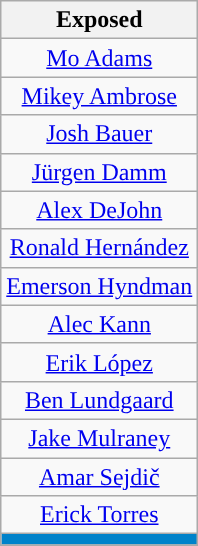<table class="wikitable" style="text-align:center">
<tr>
<th>Exposed</th>
</tr>
<tr>
<td><a href='#'>Mo Adams</a></td>
</tr>
<tr>
<td><a href='#'>Mikey Ambrose</a></td>
</tr>
<tr>
<td><a href='#'>Josh Bauer</a></td>
</tr>
<tr>
<td><a href='#'>Jürgen Damm</a></td>
</tr>
<tr>
<td><a href='#'>Alex DeJohn</a></td>
</tr>
<tr>
<td><a href='#'>Ronald Hernández</a></td>
</tr>
<tr>
<td><a href='#'>Emerson Hyndman</a></td>
</tr>
<tr>
<td><a href='#'>Alec Kann</a></td>
</tr>
<tr>
<td><a href='#'>Erik López</a></td>
</tr>
<tr>
<td><a href='#'>Ben Lundgaard</a></td>
</tr>
<tr>
<td><a href='#'>Jake Mulraney</a></td>
</tr>
<tr>
<td><a href='#'>Amar Sejdič</a></td>
</tr>
<tr>
<td><a href='#'>Erick Torres</a></td>
</tr>
<tr>
<td style="background: #0082CA"></td>
</tr>
<tr>
</tr>
</table>
